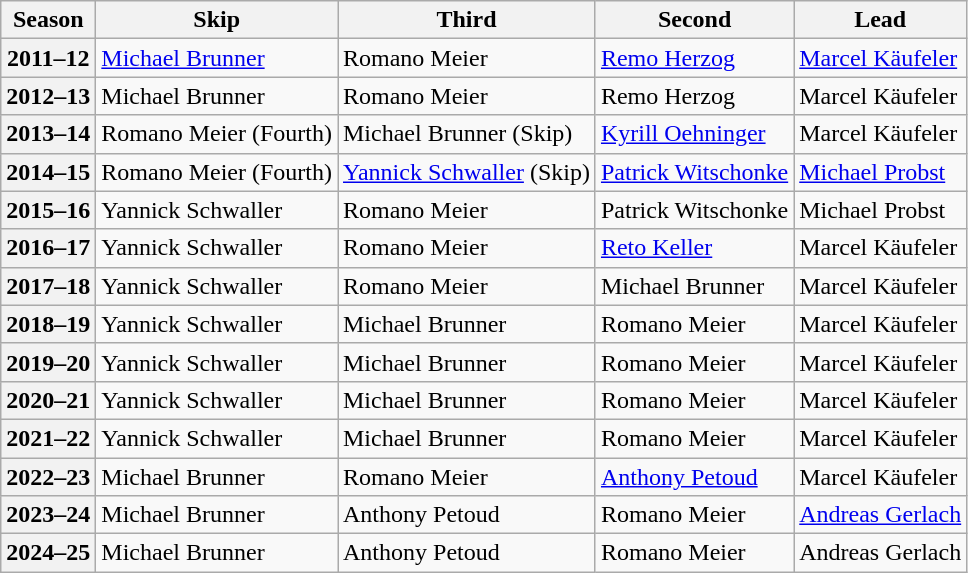<table class="wikitable">
<tr>
<th scope="col">Season</th>
<th scope="col">Skip</th>
<th scope="col">Third</th>
<th scope="col">Second</th>
<th scope="col">Lead</th>
</tr>
<tr>
<th scope="row">2011–12</th>
<td><a href='#'>Michael Brunner</a></td>
<td>Romano Meier</td>
<td><a href='#'>Remo Herzog</a></td>
<td><a href='#'>Marcel Käufeler</a></td>
</tr>
<tr>
<th scope="row">2012–13</th>
<td>Michael Brunner</td>
<td>Romano Meier</td>
<td>Remo Herzog</td>
<td>Marcel Käufeler</td>
</tr>
<tr>
<th scope="row">2013–14</th>
<td>Romano Meier (Fourth)</td>
<td>Michael Brunner (Skip)</td>
<td><a href='#'>Kyrill Oehninger</a></td>
<td>Marcel Käufeler</td>
</tr>
<tr>
<th scope="row">2014–15</th>
<td>Romano Meier (Fourth)</td>
<td><a href='#'>Yannick Schwaller</a> (Skip)</td>
<td><a href='#'>Patrick Witschonke</a></td>
<td><a href='#'>Michael Probst</a></td>
</tr>
<tr>
<th scope="row">2015–16</th>
<td>Yannick Schwaller</td>
<td>Romano Meier</td>
<td>Patrick Witschonke</td>
<td>Michael Probst</td>
</tr>
<tr>
<th scope="row">2016–17</th>
<td>Yannick Schwaller</td>
<td>Romano Meier</td>
<td><a href='#'>Reto Keller</a></td>
<td>Marcel Käufeler</td>
</tr>
<tr>
<th scope="row">2017–18</th>
<td>Yannick Schwaller</td>
<td>Romano Meier</td>
<td>Michael Brunner</td>
<td>Marcel Käufeler</td>
</tr>
<tr>
<th scope="row">2018–19</th>
<td>Yannick Schwaller</td>
<td>Michael Brunner</td>
<td>Romano Meier</td>
<td>Marcel Käufeler</td>
</tr>
<tr>
<th scope="row">2019–20</th>
<td>Yannick Schwaller</td>
<td>Michael Brunner</td>
<td>Romano Meier</td>
<td>Marcel Käufeler</td>
</tr>
<tr>
<th scope="row">2020–21</th>
<td>Yannick Schwaller</td>
<td>Michael Brunner</td>
<td>Romano Meier</td>
<td>Marcel Käufeler</td>
</tr>
<tr>
<th scope="row">2021–22</th>
<td>Yannick Schwaller</td>
<td>Michael Brunner</td>
<td>Romano Meier</td>
<td>Marcel Käufeler</td>
</tr>
<tr>
<th scope="row">2022–23</th>
<td>Michael Brunner</td>
<td>Romano Meier</td>
<td><a href='#'>Anthony Petoud</a></td>
<td>Marcel Käufeler</td>
</tr>
<tr>
<th scope="row">2023–24</th>
<td>Michael Brunner</td>
<td>Anthony Petoud</td>
<td>Romano Meier</td>
<td><a href='#'>Andreas Gerlach</a></td>
</tr>
<tr>
<th scope="row">2024–25</th>
<td>Michael Brunner</td>
<td>Anthony Petoud</td>
<td>Romano Meier</td>
<td>Andreas Gerlach</td>
</tr>
</table>
